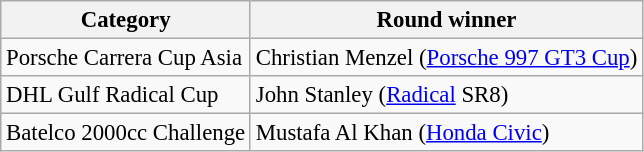<table class="wikitable" style="font-size: 95%;">
<tr>
<th>Category</th>
<th>Round winner</th>
</tr>
<tr>
<td>Porsche Carrera Cup Asia</td>
<td>Christian Menzel (<a href='#'>Porsche 997 GT3 Cup</a>)</td>
</tr>
<tr>
<td>DHL Gulf Radical Cup</td>
<td>John Stanley (<a href='#'>Radical</a> SR8)</td>
</tr>
<tr>
<td>Batelco 2000cc Challenge</td>
<td>Mustafa Al Khan (<a href='#'>Honda Civic</a>)</td>
</tr>
</table>
